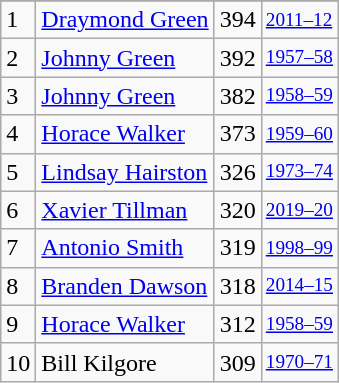<table class="wikitable">
<tr>
</tr>
<tr>
<td>1</td>
<td><a href='#'>Draymond Green</a></td>
<td>394</td>
<td style="font-size:80%;"><a href='#'>2011–12</a></td>
</tr>
<tr>
<td>2</td>
<td><a href='#'>Johnny Green</a></td>
<td>392</td>
<td style="font-size:80%;"><a href='#'>1957–58</a></td>
</tr>
<tr>
<td>3</td>
<td><a href='#'>Johnny Green</a></td>
<td>382</td>
<td style="font-size:80%;"><a href='#'>1958–59</a></td>
</tr>
<tr>
<td>4</td>
<td><a href='#'>Horace Walker</a></td>
<td>373</td>
<td style="font-size:80%;"><a href='#'>1959–60</a></td>
</tr>
<tr>
<td>5</td>
<td><a href='#'>Lindsay Hairston</a></td>
<td>326</td>
<td style="font-size:80%;"><a href='#'>1973–74</a></td>
</tr>
<tr>
<td>6</td>
<td><a href='#'>Xavier Tillman</a></td>
<td>320</td>
<td style="font-size:80%;"><a href='#'>2019–20</a></td>
</tr>
<tr>
<td>7</td>
<td><a href='#'>Antonio Smith</a></td>
<td>319</td>
<td style="font-size:80%;"><a href='#'>1998–99</a></td>
</tr>
<tr>
<td>8</td>
<td><a href='#'>Branden Dawson</a></td>
<td>318</td>
<td style="font-size:80%;"><a href='#'>2014–15</a></td>
</tr>
<tr>
<td>9</td>
<td><a href='#'>Horace Walker</a></td>
<td>312</td>
<td style="font-size:80%;"><a href='#'>1958–59</a></td>
</tr>
<tr>
<td>10</td>
<td>Bill Kilgore</td>
<td>309</td>
<td style="font-size:80%;"><a href='#'>1970–71</a></td>
</tr>
</table>
